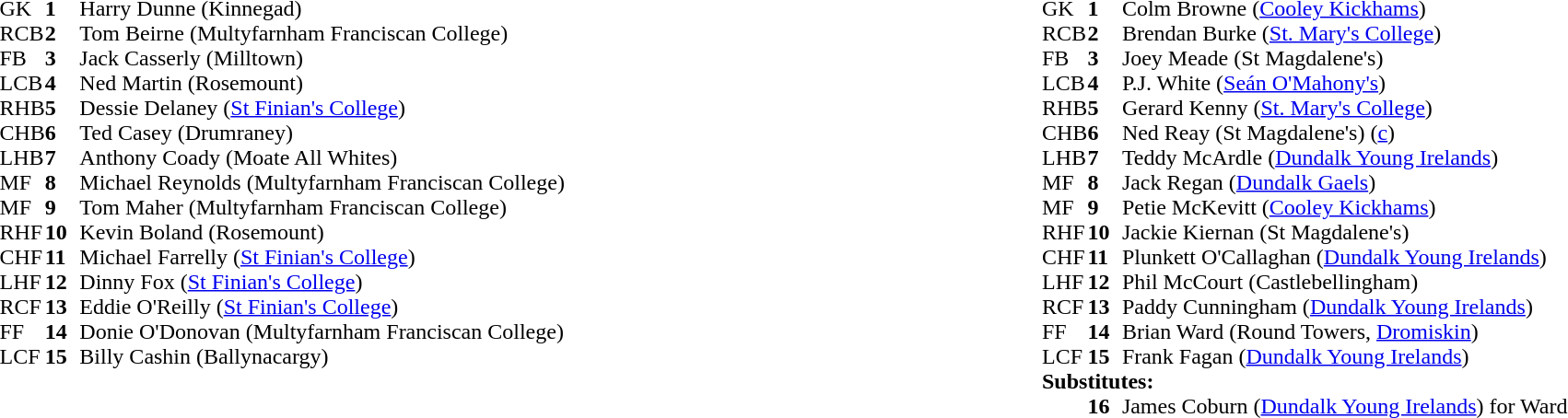<table style="width:100%;">
<tr>
<td style="vertical-align:top; width:50%"><br><table cellspacing="0" cellpadding="0">
<tr>
<th width="25"></th>
<th width="25"></th>
</tr>
<tr>
<td>GK</td>
<td><strong>1</strong></td>
<td>Harry Dunne (Kinnegad)</td>
</tr>
<tr>
<td>RCB</td>
<td><strong>2</strong></td>
<td>Tom Beirne (Multyfarnham Franciscan College)</td>
</tr>
<tr>
<td>FB</td>
<td><strong>3</strong></td>
<td>Jack Casserly (Milltown)</td>
</tr>
<tr>
<td>LCB</td>
<td><strong>4</strong></td>
<td>Ned Martin (Rosemount)</td>
</tr>
<tr>
<td>RHB</td>
<td><strong>5</strong></td>
<td>Dessie Delaney (<a href='#'>St Finian's College</a>)</td>
</tr>
<tr>
<td>CHB</td>
<td><strong>6</strong></td>
<td>Ted Casey (Drumraney)</td>
</tr>
<tr>
<td>LHB</td>
<td><strong>7</strong></td>
<td>Anthony Coady (Moate All Whites)</td>
</tr>
<tr>
<td>MF</td>
<td><strong>8</strong></td>
<td>Michael Reynolds (Multyfarnham Franciscan College)</td>
</tr>
<tr>
<td>MF</td>
<td><strong>9</strong></td>
<td>Tom Maher (Multyfarnham Franciscan College)</td>
</tr>
<tr>
<td>RHF</td>
<td><strong>10</strong></td>
<td>Kevin Boland (Rosemount)</td>
</tr>
<tr>
<td>CHF</td>
<td><strong>11</strong></td>
<td>Michael Farrelly (<a href='#'>St Finian's College</a>)</td>
</tr>
<tr>
<td>LHF</td>
<td><strong>12</strong></td>
<td>Dinny Fox (<a href='#'>St Finian's College</a>)</td>
</tr>
<tr>
<td>RCF</td>
<td><strong>13</strong></td>
<td>Eddie O'Reilly (<a href='#'>St Finian's College</a>)</td>
</tr>
<tr>
<td>FF</td>
<td><strong>14</strong></td>
<td>Donie O'Donovan (Multyfarnham Franciscan College)</td>
</tr>
<tr>
<td>LCF</td>
<td><strong>15</strong></td>
<td>Billy Cashin (Ballynacargy)</td>
</tr>
<tr>
</tr>
</table>
</td>
<td style="vertical-align:top; width:50%"><br><table cellspacing="0" cellpadding="0" style="margin:auto">
<tr>
<th width="25"></th>
<th width="25"></th>
</tr>
<tr>
<td>GK</td>
<td><strong>1</strong></td>
<td>Colm Browne (<a href='#'>Cooley Kickhams</a>)</td>
</tr>
<tr>
<td>RCB</td>
<td><strong>2</strong></td>
<td>Brendan Burke (<a href='#'>St. Mary's College</a>)</td>
</tr>
<tr>
<td>FB</td>
<td><strong>3</strong></td>
<td>Joey Meade (St Magdalene's)</td>
</tr>
<tr>
<td>LCB</td>
<td><strong>4</strong></td>
<td>P.J. White (<a href='#'>Seán O'Mahony's</a>)</td>
</tr>
<tr>
<td>RHB</td>
<td><strong>5</strong></td>
<td>Gerard Kenny (<a href='#'>St. Mary's College</a>)</td>
</tr>
<tr>
<td>CHB</td>
<td><strong>6</strong></td>
<td>Ned Reay (St Magdalene's) (<a href='#'>c</a>)</td>
</tr>
<tr>
<td>LHB</td>
<td><strong>7</strong></td>
<td>Teddy McArdle (<a href='#'>Dundalk Young Irelands</a>)</td>
</tr>
<tr>
<td>MF</td>
<td><strong>8</strong></td>
<td>Jack Regan (<a href='#'>Dundalk Gaels</a>)</td>
</tr>
<tr>
<td>MF</td>
<td><strong>9</strong></td>
<td>Petie McKevitt (<a href='#'>Cooley Kickhams</a>)</td>
</tr>
<tr>
<td>RHF</td>
<td><strong>10</strong></td>
<td>Jackie Kiernan (St Magdalene's)</td>
</tr>
<tr>
<td>CHF</td>
<td><strong>11</strong></td>
<td>Plunkett O'Callaghan (<a href='#'>Dundalk Young Irelands</a>)</td>
</tr>
<tr>
<td>LHF</td>
<td><strong>12</strong></td>
<td>Phil McCourt (Castlebellingham)</td>
</tr>
<tr>
<td>RCF</td>
<td><strong>13</strong></td>
<td>Paddy Cunningham (<a href='#'>Dundalk Young Irelands</a>)</td>
</tr>
<tr>
<td>FF</td>
<td><strong>14</strong></td>
<td>Brian Ward (Round Towers, <a href='#'>Dromiskin</a>)</td>
</tr>
<tr>
<td>LCF</td>
<td><strong>15</strong></td>
<td>Frank Fagan (<a href='#'>Dundalk Young Irelands</a>)</td>
</tr>
<tr>
<td colspan=3><strong>Substitutes:</strong></td>
</tr>
<tr>
<td></td>
<td><strong>16</strong></td>
<td>James Coburn (<a href='#'>Dundalk Young Irelands</a>) for Ward</td>
</tr>
<tr>
</tr>
</table>
</td>
</tr>
<tr>
</tr>
</table>
